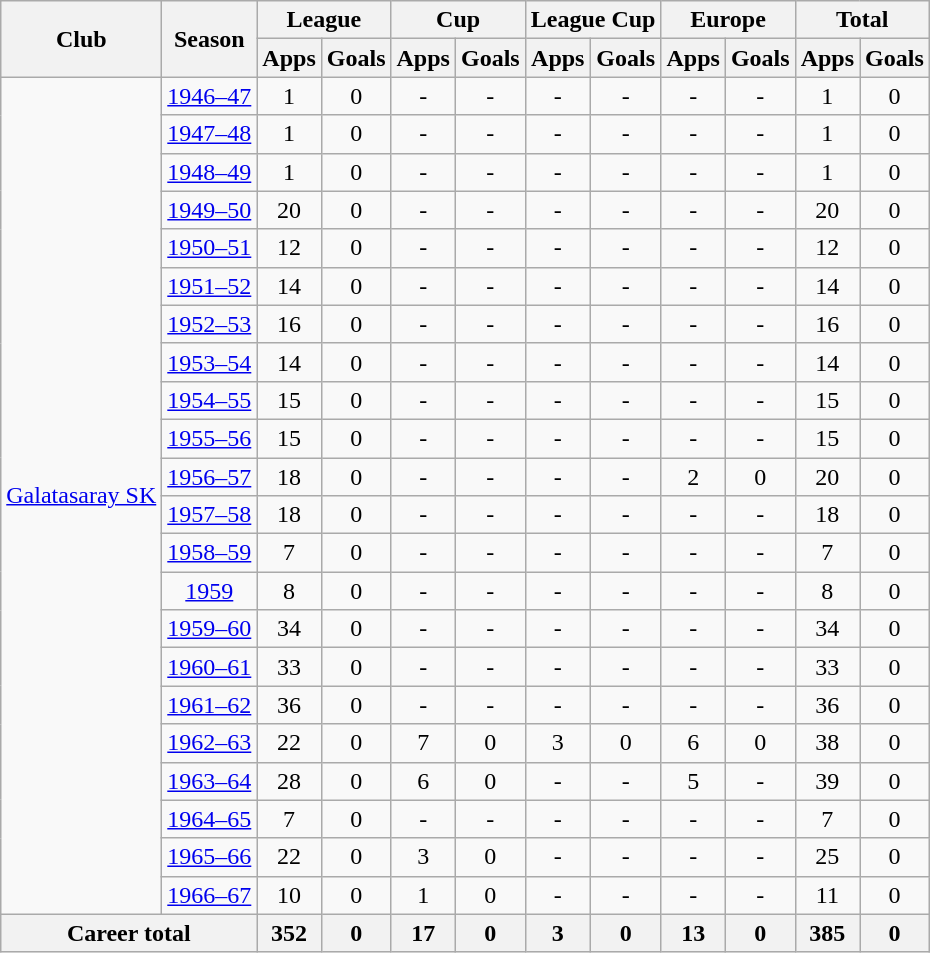<table class="wikitable" style="text-align: center;">
<tr>
<th rowspan="2">Club</th>
<th rowspan="2">Season</th>
<th colspan="2">League</th>
<th colspan="2">Cup</th>
<th colspan="2">League Cup</th>
<th colspan="2">Europe</th>
<th colspan="2">Total</th>
</tr>
<tr>
<th>Apps</th>
<th>Goals</th>
<th>Apps</th>
<th>Goals</th>
<th>Apps</th>
<th>Goals</th>
<th>Apps</th>
<th>Goals</th>
<th>Apps</th>
<th>Goals</th>
</tr>
<tr>
<td rowspan="22"><a href='#'>Galatasaray SK</a></td>
<td><a href='#'>1946–47</a></td>
<td>1</td>
<td>0</td>
<td>-</td>
<td>-</td>
<td>-</td>
<td>-</td>
<td>-</td>
<td>-</td>
<td>1</td>
<td>0</td>
</tr>
<tr>
<td><a href='#'>1947–48</a></td>
<td>1</td>
<td>0</td>
<td>-</td>
<td>-</td>
<td>-</td>
<td>-</td>
<td>-</td>
<td>-</td>
<td>1</td>
<td>0</td>
</tr>
<tr>
<td><a href='#'>1948–49</a></td>
<td>1</td>
<td>0</td>
<td>-</td>
<td>-</td>
<td>-</td>
<td>-</td>
<td>-</td>
<td>-</td>
<td>1</td>
<td>0</td>
</tr>
<tr>
<td><a href='#'>1949–50</a></td>
<td>20</td>
<td>0</td>
<td>-</td>
<td>-</td>
<td>-</td>
<td>-</td>
<td>-</td>
<td>-</td>
<td>20</td>
<td>0</td>
</tr>
<tr>
<td><a href='#'>1950–51</a></td>
<td>12</td>
<td>0</td>
<td>-</td>
<td>-</td>
<td>-</td>
<td>-</td>
<td>-</td>
<td>-</td>
<td>12</td>
<td>0</td>
</tr>
<tr>
<td><a href='#'>1951–52</a></td>
<td>14</td>
<td>0</td>
<td>-</td>
<td>-</td>
<td>-</td>
<td>-</td>
<td>-</td>
<td>-</td>
<td>14</td>
<td>0</td>
</tr>
<tr>
<td><a href='#'>1952–53</a></td>
<td>16</td>
<td>0</td>
<td>-</td>
<td>-</td>
<td>-</td>
<td>-</td>
<td>-</td>
<td>-</td>
<td>16</td>
<td>0</td>
</tr>
<tr>
<td><a href='#'>1953–54</a></td>
<td>14</td>
<td>0</td>
<td>-</td>
<td>-</td>
<td>-</td>
<td>-</td>
<td>-</td>
<td>-</td>
<td>14</td>
<td>0</td>
</tr>
<tr>
<td><a href='#'>1954–55</a></td>
<td>15</td>
<td>0</td>
<td>-</td>
<td>-</td>
<td>-</td>
<td>-</td>
<td>-</td>
<td>-</td>
<td>15</td>
<td>0</td>
</tr>
<tr>
<td><a href='#'>1955–56</a></td>
<td>15</td>
<td>0</td>
<td>-</td>
<td>-</td>
<td>-</td>
<td>-</td>
<td>-</td>
<td>-</td>
<td>15</td>
<td>0</td>
</tr>
<tr>
<td><a href='#'>1956–57</a></td>
<td>18</td>
<td>0</td>
<td>-</td>
<td>-</td>
<td>-</td>
<td>-</td>
<td>2</td>
<td>0</td>
<td>20</td>
<td>0</td>
</tr>
<tr>
<td><a href='#'>1957–58</a></td>
<td>18</td>
<td>0</td>
<td>-</td>
<td>-</td>
<td>-</td>
<td>-</td>
<td>-</td>
<td>-</td>
<td>18</td>
<td>0</td>
</tr>
<tr>
<td><a href='#'>1958–59</a></td>
<td>7</td>
<td>0</td>
<td>-</td>
<td>-</td>
<td>-</td>
<td>-</td>
<td>-</td>
<td>-</td>
<td>7</td>
<td>0</td>
</tr>
<tr>
<td><a href='#'>1959</a></td>
<td>8</td>
<td>0</td>
<td>-</td>
<td>-</td>
<td>-</td>
<td>-</td>
<td>-</td>
<td>-</td>
<td>8</td>
<td>0</td>
</tr>
<tr>
<td><a href='#'>1959–60</a></td>
<td>34</td>
<td>0</td>
<td>-</td>
<td>-</td>
<td>-</td>
<td>-</td>
<td>-</td>
<td>-</td>
<td>34</td>
<td>0</td>
</tr>
<tr>
<td><a href='#'>1960–61</a></td>
<td>33</td>
<td>0</td>
<td>-</td>
<td>-</td>
<td>-</td>
<td>-</td>
<td>-</td>
<td>-</td>
<td>33</td>
<td>0</td>
</tr>
<tr>
<td><a href='#'>1961–62</a></td>
<td>36</td>
<td>0</td>
<td>-</td>
<td>-</td>
<td>-</td>
<td>-</td>
<td>-</td>
<td>-</td>
<td>36</td>
<td>0</td>
</tr>
<tr>
<td><a href='#'>1962–63</a></td>
<td>22</td>
<td>0</td>
<td>7</td>
<td>0</td>
<td>3</td>
<td>0</td>
<td>6</td>
<td>0</td>
<td>38</td>
<td>0</td>
</tr>
<tr>
<td><a href='#'>1963–64</a></td>
<td>28</td>
<td>0</td>
<td>6</td>
<td>0</td>
<td>-</td>
<td>-</td>
<td>5</td>
<td>-</td>
<td>39</td>
<td>0</td>
</tr>
<tr>
<td><a href='#'>1964–65</a></td>
<td>7</td>
<td>0</td>
<td>-</td>
<td>-</td>
<td>-</td>
<td>-</td>
<td>-</td>
<td>-</td>
<td>7</td>
<td>0</td>
</tr>
<tr>
<td><a href='#'>1965–66</a></td>
<td>22</td>
<td>0</td>
<td>3</td>
<td>0</td>
<td>-</td>
<td>-</td>
<td>-</td>
<td>-</td>
<td>25</td>
<td>0</td>
</tr>
<tr>
<td><a href='#'>1966–67</a></td>
<td>10</td>
<td>0</td>
<td>1</td>
<td>0</td>
<td>-</td>
<td>-</td>
<td>-</td>
<td>-</td>
<td>11</td>
<td>0</td>
</tr>
<tr>
<th colspan="2">Career total</th>
<th>352</th>
<th>0</th>
<th>17</th>
<th>0</th>
<th>3</th>
<th>0</th>
<th>13</th>
<th>0</th>
<th>385</th>
<th>0</th>
</tr>
</table>
